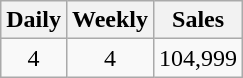<table class="wikitable">
<tr>
<th>Daily</th>
<th>Weekly</th>
<th>Sales</th>
</tr>
<tr>
<td align="center">4</td>
<td align="center">4</td>
<td>104,999</td>
</tr>
</table>
